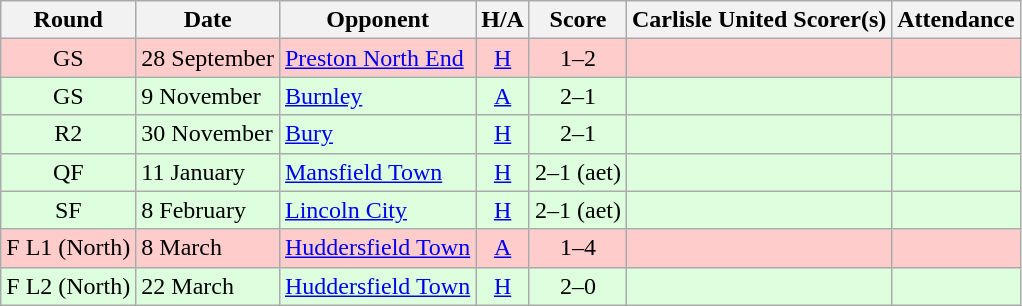<table class="wikitable" style="text-align:center">
<tr>
<th>Round</th>
<th>Date</th>
<th>Opponent</th>
<th>H/A</th>
<th>Score</th>
<th>Carlisle United Scorer(s)</th>
<th>Attendance</th>
</tr>
<tr bgcolor=#FFCCCC>
<td>GS</td>
<td align=left>28 September</td>
<td align=left><a href='#'>Preston North End</a></td>
<td><a href='#'>H</a></td>
<td>1–2</td>
<td align=left></td>
<td></td>
</tr>
<tr bgcolor=#ddffdd>
<td>GS</td>
<td align=left>9 November</td>
<td align=left><a href='#'>Burnley</a></td>
<td><a href='#'>A</a></td>
<td>2–1</td>
<td align=left></td>
<td></td>
</tr>
<tr bgcolor=#ddffdd>
<td>R2</td>
<td align=left>30 November</td>
<td align=left><a href='#'>Bury</a></td>
<td><a href='#'>H</a></td>
<td>2–1</td>
<td align=left></td>
<td></td>
</tr>
<tr bgcolor=#ddffdd>
<td>QF</td>
<td align=left>11 January</td>
<td align=left><a href='#'>Mansfield Town</a></td>
<td><a href='#'>H</a></td>
<td>2–1 (aet)</td>
<td align=left></td>
<td></td>
</tr>
<tr bgcolor=#ddffdd>
<td>SF</td>
<td align=left>8 February</td>
<td align=left><a href='#'>Lincoln City</a></td>
<td><a href='#'>H</a></td>
<td>2–1 (aet)</td>
<td align=left></td>
<td></td>
</tr>
<tr bgcolor=#FFCCCC>
<td>F L1 (North)</td>
<td align=left>8 March</td>
<td align=left><a href='#'>Huddersfield Town</a></td>
<td><a href='#'>A</a></td>
<td>1–4</td>
<td align=left></td>
<td></td>
</tr>
<tr bgcolor=#ddffdd>
<td>F L2 (North)</td>
<td align=left>22 March</td>
<td align=left><a href='#'>Huddersfield Town</a></td>
<td><a href='#'>H</a></td>
<td>2–0</td>
<td align=left></td>
<td></td>
</tr>
</table>
